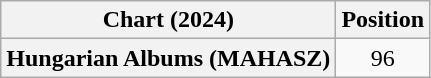<table class="wikitable sortable plainrowheaders" style="text-align:center">
<tr>
<th scope="col">Chart (2024)</th>
<th scope="col">Position</th>
</tr>
<tr>
<th scope="row">Hungarian Albums (MAHASZ)</th>
<td>96</td>
</tr>
</table>
